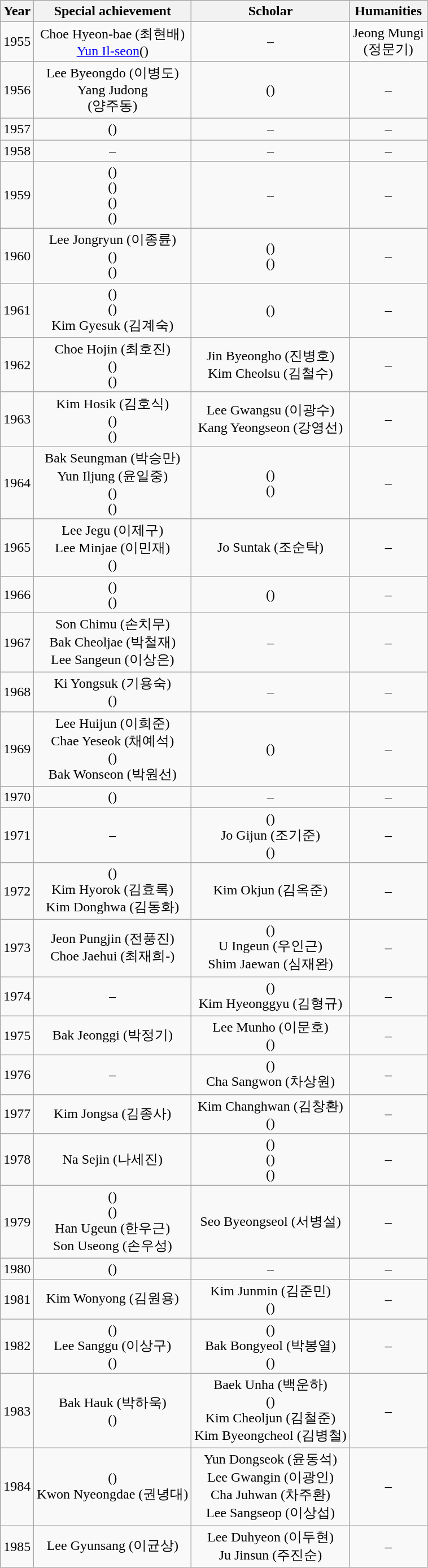<table class="wikitable" style="text-align:center;">
<tr>
<th>Year</th>
<th>Special achievement</th>
<th>Scholar</th>
<th>Humanities</th>
</tr>
<tr>
<td>1955</td>
<td>Choe Hyeon-bae (최현배)<br><a href='#'>Yun Il-seon</a>()</td>
<td>–</td>
<td>Jeong Mungi<br>(정문기)</td>
</tr>
<tr>
<td>1956</td>
<td>Lee Byeongdo (이병도)<br>Yang Judong<br>(양주동)</td>
<td> ()</td>
<td>–</td>
</tr>
<tr>
<td>1957</td>
<td> ()</td>
<td>–</td>
<td>–</td>
</tr>
<tr>
<td>1958</td>
<td>–</td>
<td>–</td>
<td>–</td>
</tr>
<tr>
<td>1959</td>
<td> ()<br> ()<br> ()<br> ()</td>
<td>–</td>
<td>–</td>
</tr>
<tr>
<td>1960</td>
<td>Lee Jongryun (이종륜)<br> ()<br> ()</td>
<td> ()<br> ()</td>
<td>–</td>
</tr>
<tr>
<td>1961</td>
<td> ()<br> ()<br>Kim Gyesuk (김계숙)</td>
<td> ()</td>
<td>–</td>
</tr>
<tr>
<td>1962</td>
<td>Choe Hojin (최호진)<br> ()<br> ()</td>
<td>Jin Byeongho (진병호)<br>Kim Cheolsu (김철수)</td>
<td>–</td>
</tr>
<tr>
<td>1963</td>
<td>Kim Hosik (김호식)<br> ()<br> ()</td>
<td>Lee Gwangsu (이광수)<br>Kang Yeongseon (강영선)</td>
<td>–</td>
</tr>
<tr>
<td>1964</td>
<td>Bak Seungman (박승만)<br>Yun Iljung (윤일중)<br> ()<br> ()</td>
<td> ()<br> ()</td>
<td>–</td>
</tr>
<tr>
<td>1965</td>
<td>Lee Jegu (이제구)<br>Lee Minjae (이민재)<br> ()</td>
<td>Jo Suntak (조순탁)</td>
<td>–</td>
</tr>
<tr>
<td>1966</td>
<td> ()<br>  ()</td>
<td> ()</td>
<td>–</td>
</tr>
<tr>
<td>1967</td>
<td>Son Chimu (손치무)<br>Bak Cheoljae (박철재)<br>Lee Sangeun (이상은)</td>
<td>–</td>
<td>–</td>
</tr>
<tr>
<td>1968</td>
<td>Ki Yongsuk (기용숙)<br> ()</td>
<td>–</td>
<td>–</td>
</tr>
<tr>
<td>1969</td>
<td>Lee Huijun (이희준)<br>Chae Yeseok (채예석)<br> ()<br>Bak Wonseon (박원선)</td>
<td> ()</td>
<td>–</td>
</tr>
<tr>
<td>1970</td>
<td> ()</td>
<td>–</td>
<td>–</td>
</tr>
<tr>
<td>1971</td>
<td>–</td>
<td> ()<br>Jo Gijun (조기준)<br> ()</td>
<td>–</td>
</tr>
<tr>
<td>1972</td>
<td> ()<br>Kim Hyorok (김효록)<br>Kim Donghwa (김동화)</td>
<td>Kim Okjun (김옥준)</td>
<td>–</td>
</tr>
<tr>
<td>1973</td>
<td>Jeon Pungjin (전풍진)<br>Choe Jaehui (최재희-)</td>
<td> ()<br>U Ingeun (우인근)<br>Shim Jaewan (심재완)</td>
<td>–</td>
</tr>
<tr>
<td>1974</td>
<td>–</td>
<td> ()<br>Kim Hyeonggyu (김형규)</td>
<td>–</td>
</tr>
<tr>
<td>1975</td>
<td>Bak Jeonggi (박정기)</td>
<td>Lee Munho (이문호)<br> ()</td>
<td>–</td>
</tr>
<tr>
<td>1976</td>
<td>–</td>
<td> ()<br>Cha Sangwon (차상원)</td>
<td>–</td>
</tr>
<tr>
<td>1977</td>
<td>Kim Jongsa (김종사)</td>
<td>Kim Changhwan (김창환)<br> ()</td>
<td>–</td>
</tr>
<tr>
<td>1978</td>
<td>Na Sejin (나세진)</td>
<td> ()<br> ()<br> ()</td>
<td>–</td>
</tr>
<tr>
<td>1979</td>
<td> ()<br> ()<br>Han Ugeun (한우근)<br>Son Useong (손우성)</td>
<td>Seo Byeongseol (서병설)</td>
<td>–</td>
</tr>
<tr>
<td>1980</td>
<td> ()</td>
<td>–</td>
<td>–</td>
</tr>
<tr>
<td>1981</td>
<td>Kim Wonyong (김원용)</td>
<td>Kim Junmin (김준민)<br> ()</td>
<td>–</td>
</tr>
<tr>
<td>1982</td>
<td> ()<br>Lee Sanggu (이상구)<br> ()</td>
<td> ()<br>Bak Bongyeol (박봉열)<br> ()</td>
<td>–</td>
</tr>
<tr>
<td>1983</td>
<td>Bak Hauk (박하욱)<br> ()</td>
<td>Baek Unha (백운하)<br> ()<br>Kim Cheoljun (김철준)<br>Kim Byeongcheol (김병철)</td>
<td>–</td>
</tr>
<tr>
<td>1984</td>
<td> ()<br>Kwon Nyeongdae (권녕대)</td>
<td>Yun Dongseok (윤동석)<br>Lee Gwangin (이광인)<br>Cha Juhwan (차주환)<br>Lee Sangseop (이상섭)</td>
<td>–</td>
</tr>
<tr>
<td>1985</td>
<td>Lee Gyunsang (이균상)</td>
<td>Lee Duhyeon (이두현)<br>Ju Jinsun (주진순)</td>
<td>–</td>
</tr>
</table>
